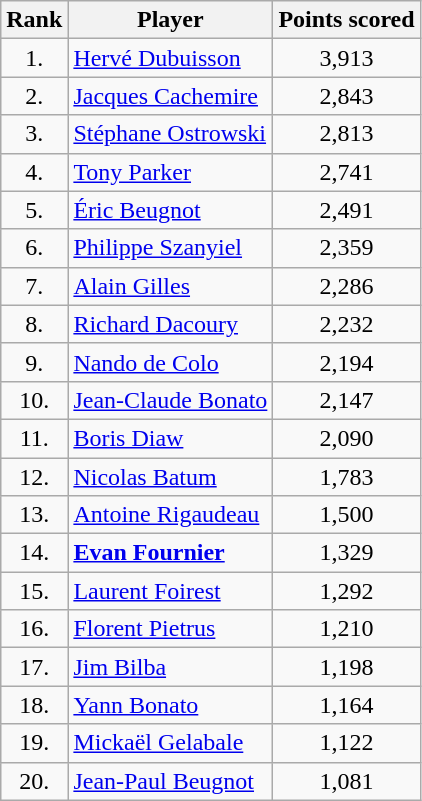<table class="wikitable sortable" style="text-align: center;">
<tr>
<th>Rank</th>
<th class="unsortable">Player</th>
<th>Points scored</th>
</tr>
<tr>
<td>1.</td>
<td style="text-align: left;"><a href='#'>Hervé Dubuisson</a></td>
<td>3,913</td>
</tr>
<tr>
<td>2.</td>
<td style="text-align: left;"><a href='#'>Jacques Cachemire</a></td>
<td>2,843</td>
</tr>
<tr>
<td>3.</td>
<td style="text-align: left;"><a href='#'>Stéphane Ostrowski</a></td>
<td>2,813</td>
</tr>
<tr>
<td>4.</td>
<td style="text-align: left;"><a href='#'>Tony Parker</a></td>
<td>2,741</td>
</tr>
<tr>
<td>5.</td>
<td style="text-align: left;"><a href='#'>Éric Beugnot</a></td>
<td>2,491</td>
</tr>
<tr>
<td>6.</td>
<td style="text-align: left;"><a href='#'>Philippe Szanyiel</a></td>
<td>2,359</td>
</tr>
<tr>
<td>7.</td>
<td style="text-align: left;"><a href='#'>Alain Gilles</a></td>
<td>2,286</td>
</tr>
<tr>
<td>8.</td>
<td style="text-align: left;"><a href='#'>Richard Dacoury</a></td>
<td>2,232</td>
</tr>
<tr>
<td>9.</td>
<td style="text-align: left;"><a href='#'>Nando de Colo</a></td>
<td>2,194</td>
</tr>
<tr>
<td>10.</td>
<td style="text-align: left;"><a href='#'>Jean-Claude Bonato</a></td>
<td>2,147</td>
</tr>
<tr>
<td>11.</td>
<td style="text-align: left;"><a href='#'>Boris Diaw</a></td>
<td>2,090</td>
</tr>
<tr>
<td>12.</td>
<td style="text-align: left;"><a href='#'>Nicolas Batum</a></td>
<td>1,783</td>
</tr>
<tr>
<td>13.</td>
<td style="text-align: left;"><a href='#'>Antoine Rigaudeau</a></td>
<td>1,500</td>
</tr>
<tr>
<td>14.</td>
<td style="text-align: left;"><strong><a href='#'>Evan Fournier</a></strong></td>
<td>1,329</td>
</tr>
<tr>
<td>15.</td>
<td style="text-align: left;"><a href='#'>Laurent Foirest</a></td>
<td>1,292</td>
</tr>
<tr>
<td>16.</td>
<td style="text-align: left;"><a href='#'>Florent Pietrus</a></td>
<td>1,210</td>
</tr>
<tr>
<td>17.</td>
<td style="text-align: left;"><a href='#'>Jim Bilba</a></td>
<td>1,198</td>
</tr>
<tr>
<td>18.</td>
<td style="text-align: left;"><a href='#'>Yann Bonato</a></td>
<td>1,164</td>
</tr>
<tr>
<td>19.</td>
<td style="text-align: left;"><a href='#'>Mickaël Gelabale</a></td>
<td>1,122</td>
</tr>
<tr>
<td>20.</td>
<td style="text-align: left;"><a href='#'>Jean-Paul Beugnot</a></td>
<td>1,081</td>
</tr>
</table>
